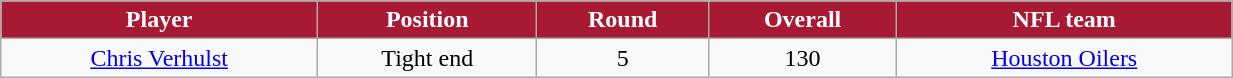<table class="wikitable" width="65%">
<tr align="center"  style="background:#A81933;color:#FFFFFF;">
<td><strong>Player</strong></td>
<td><strong>Position</strong></td>
<td><strong>Round</strong></td>
<td><strong>Overall</strong></td>
<td><strong>NFL team</strong></td>
</tr>
<tr align="center" bgcolor="">
<td><a href='#'>Chris Verhulst</a></td>
<td>Tight end</td>
<td>5</td>
<td>130</td>
<td><a href='#'>Houston Oilers</a></td>
</tr>
</table>
